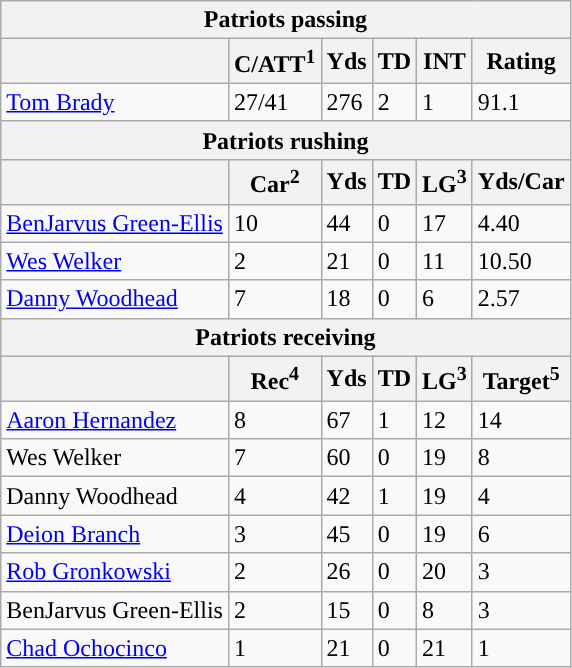<table class="wikitable">
<tr>
<th colspan="6">Patriots passing</th>
</tr>
<tr>
<th></th>
<th>C/ATT<sup>1</sup></th>
<th>Yds</th>
<th>TD</th>
<th>INT</th>
<th>Rating</th>
</tr>
<tr>
<td><a href='#'>Tom Brady</a></td>
<td>27/41</td>
<td>276</td>
<td>2</td>
<td>1</td>
<td>91.1</td>
</tr>
<tr>
<th colspan="6">Patriots rushing</th>
</tr>
<tr>
<th></th>
<th>Car<sup>2</sup></th>
<th>Yds</th>
<th>TD</th>
<th>LG<sup>3</sup></th>
<th>Yds/Car</th>
</tr>
<tr>
<td><a href='#'>BenJarvus Green-Ellis</a></td>
<td>10</td>
<td>44</td>
<td>0</td>
<td>17</td>
<td>4.40</td>
</tr>
<tr>
<td><a href='#'>Wes Welker</a></td>
<td>2</td>
<td>21</td>
<td>0</td>
<td>11</td>
<td>10.50</td>
</tr>
<tr>
<td><a href='#'>Danny Woodhead</a></td>
<td>7</td>
<td>18</td>
<td>0</td>
<td>6</td>
<td>2.57</td>
</tr>
<tr>
<th colspan="6">Patriots receiving</th>
</tr>
<tr>
<th></th>
<th>Rec<sup>4</sup></th>
<th>Yds</th>
<th>TD</th>
<th>LG<sup>3</sup></th>
<th>Target<sup>5</sup></th>
</tr>
<tr>
<td><a href='#'>Aaron Hernandez</a></td>
<td>8</td>
<td>67</td>
<td>1</td>
<td>12</td>
<td>14</td>
</tr>
<tr>
<td>Wes Welker</td>
<td>7</td>
<td>60</td>
<td>0</td>
<td>19</td>
<td>8</td>
</tr>
<tr>
<td>Danny Woodhead</td>
<td>4</td>
<td>42</td>
<td>1</td>
<td>19</td>
<td>4</td>
</tr>
<tr>
<td><a href='#'>Deion Branch</a></td>
<td>3</td>
<td>45</td>
<td>0</td>
<td>19</td>
<td>6</td>
</tr>
<tr>
<td><a href='#'>Rob Gronkowski</a></td>
<td>2</td>
<td>26</td>
<td>0</td>
<td>20</td>
<td>3</td>
</tr>
<tr>
<td>BenJarvus Green-Ellis</td>
<td>2</td>
<td>15</td>
<td>0</td>
<td>8</td>
<td>3</td>
</tr>
<tr>
<td><a href='#'>Chad Ochocinco</a></td>
<td>1</td>
<td>21</td>
<td>0</td>
<td>21</td>
<td>1</td>
</tr>
</table>
